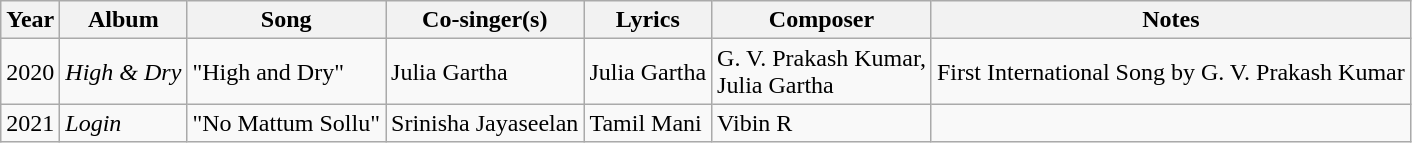<table class="wikitable">
<tr>
<th>Year</th>
<th>Album</th>
<th>Song</th>
<th>Co-singer(s)</th>
<th>Lyrics</th>
<th>Composer</th>
<th>Notes</th>
</tr>
<tr>
<td>2020</td>
<td><em>High & Dry</em></td>
<td>"High and Dry"</td>
<td>Julia Gartha</td>
<td>Julia Gartha</td>
<td>G. V. Prakash Kumar,<br>Julia Gartha</td>
<td>First International Song by G. V. Prakash Kumar</td>
</tr>
<tr>
<td>2021</td>
<td><em>Login</em></td>
<td>"No Mattum Sollu"</td>
<td>Srinisha Jayaseelan</td>
<td>Tamil Mani</td>
<td>Vibin R</td>
<td></td>
</tr>
</table>
